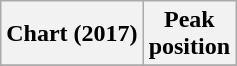<table class="wikitable plainrowheaders" style="text-align:center">
<tr>
<th scope="col">Chart (2017)</th>
<th scope="col">Peak<br> position</th>
</tr>
<tr>
</tr>
</table>
